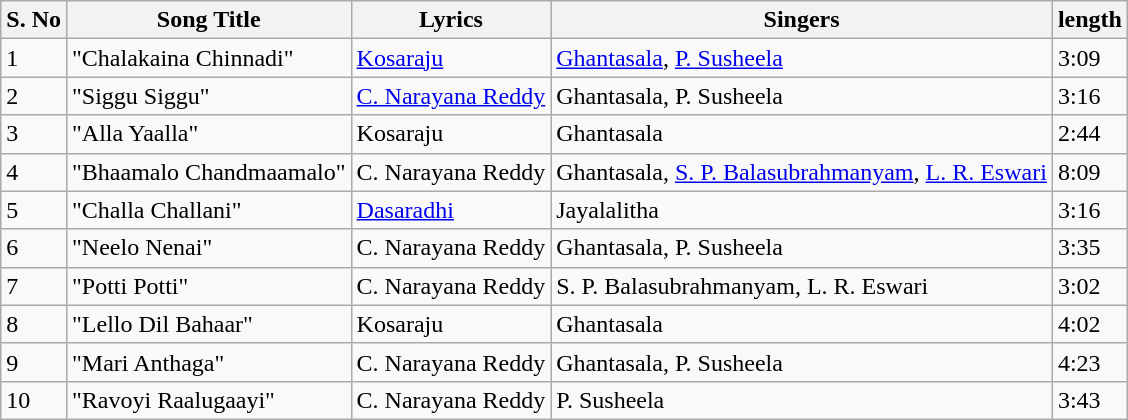<table class="wikitable">
<tr>
<th>S. No</th>
<th>Song Title</th>
<th>Lyrics</th>
<th>Singers</th>
<th>length</th>
</tr>
<tr>
<td>1</td>
<td>"Chalakaina Chinnadi"</td>
<td><a href='#'>Kosaraju</a></td>
<td><a href='#'>Ghantasala</a>, <a href='#'>P. Susheela</a></td>
<td>3:09</td>
</tr>
<tr>
<td>2</td>
<td>"Siggu Siggu"</td>
<td><a href='#'>C. Narayana Reddy</a></td>
<td>Ghantasala, P. Susheela</td>
<td>3:16</td>
</tr>
<tr>
<td>3</td>
<td>"Alla Yaalla"</td>
<td>Kosaraju</td>
<td>Ghantasala</td>
<td>2:44</td>
</tr>
<tr>
<td>4</td>
<td>"Bhaamalo Chandmaamalo"</td>
<td>C. Narayana Reddy</td>
<td>Ghantasala, <a href='#'>S. P. Balasubrahmanyam</a>, <a href='#'>L. R. Eswari</a></td>
<td>8:09</td>
</tr>
<tr>
<td>5</td>
<td>"Challa Challani"</td>
<td><a href='#'>Dasaradhi</a></td>
<td>Jayalalitha</td>
<td>3:16</td>
</tr>
<tr>
<td>6</td>
<td>"Neelo Nenai"</td>
<td>C. Narayana Reddy</td>
<td>Ghantasala, P. Susheela</td>
<td>3:35</td>
</tr>
<tr>
<td>7</td>
<td>"Potti Potti"</td>
<td>C. Narayana Reddy</td>
<td>S. P. Balasubrahmanyam, L. R. Eswari</td>
<td>3:02</td>
</tr>
<tr>
<td>8</td>
<td>"Lello Dil Bahaar"</td>
<td>Kosaraju</td>
<td>Ghantasala</td>
<td>4:02</td>
</tr>
<tr>
<td>9</td>
<td>"Mari Anthaga"</td>
<td>C. Narayana Reddy</td>
<td>Ghantasala, P. Susheela</td>
<td>4:23</td>
</tr>
<tr>
<td>10</td>
<td>"Ravoyi Raalugaayi"</td>
<td>C. Narayana Reddy</td>
<td>P. Susheela</td>
<td>3:43</td>
</tr>
</table>
